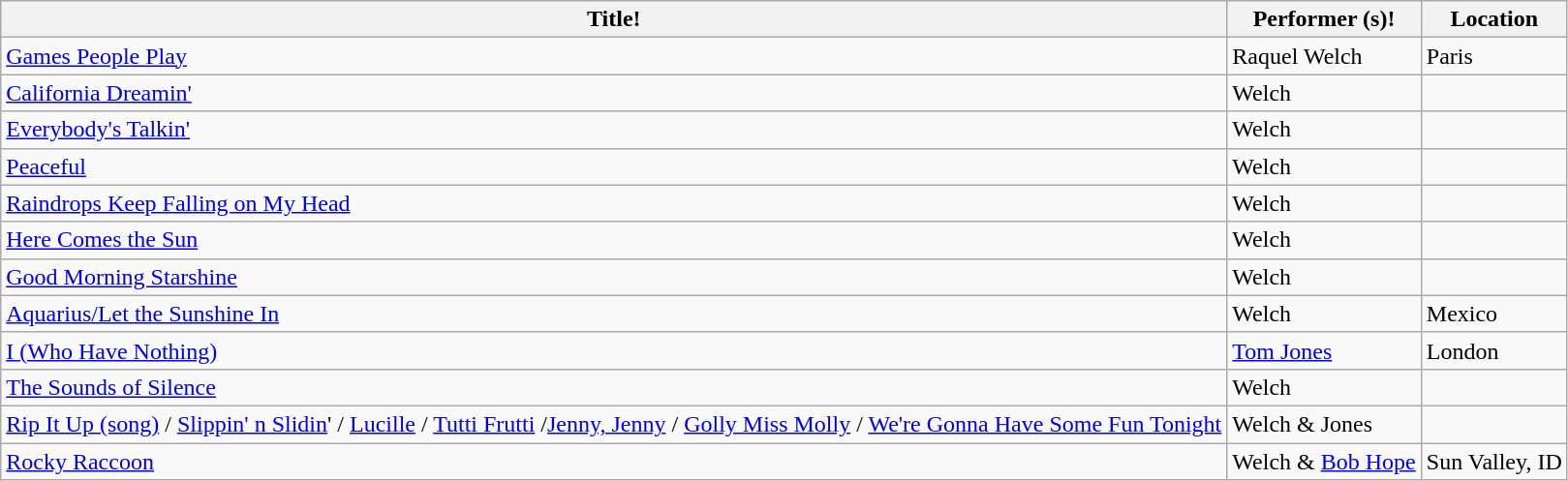<table class="wikitable collapsible">
<tr>
<th>Title!</th>
<th>Performer (s)!</th>
<th>Location</th>
</tr>
<tr>
<td><a href='#'>Games People Play</a></td>
<td>Raquel Welch</td>
<td>Paris</td>
</tr>
<tr>
<td><a href='#'>California Dreamin'</a></td>
<td>Welch</td>
<td></td>
</tr>
<tr>
<td><a href='#'>Everybody's Talkin'</a></td>
<td>Welch</td>
<td></td>
</tr>
<tr>
<td><a href='#'>Peaceful</a></td>
<td>Welch</td>
<td></td>
</tr>
<tr>
<td><a href='#'>Raindrops Keep Falling on My Head</a></td>
<td>Welch</td>
<td></td>
</tr>
<tr>
<td><a href='#'>Here Comes the Sun</a></td>
<td>Welch</td>
<td></td>
</tr>
<tr>
<td><a href='#'>Good Morning Starshine</a></td>
<td>Welch</td>
<td></td>
</tr>
<tr>
<td><a href='#'>Aquarius/Let the Sunshine In</a></td>
<td>Welch</td>
<td>Mexico</td>
</tr>
<tr>
<td><a href='#'>I (Who Have Nothing)</a></td>
<td><a href='#'>Tom Jones</a></td>
<td>London</td>
</tr>
<tr>
<td><a href='#'>The Sounds of Silence</a></td>
<td>Welch</td>
<td></td>
</tr>
<tr>
<td><a href='#'>Rip It Up (song)</a> / <a href='#'>Slippin' n Slidin</a>' / <a href='#'>Lucille</a> / <a href='#'>Tutti Frutti</a> /<a href='#'>Jenny, Jenny</a> / <a href='#'>Golly Miss Molly</a> / <a href='#'>We're Gonna Have Some Fun Tonight</a></td>
<td>Welch & Jones</td>
<td></td>
</tr>
<tr>
<td><a href='#'>Rocky Raccoon</a></td>
<td>Welch & <a href='#'>Bob Hope</a></td>
<td>Sun Valley, ID</td>
</tr>
</table>
